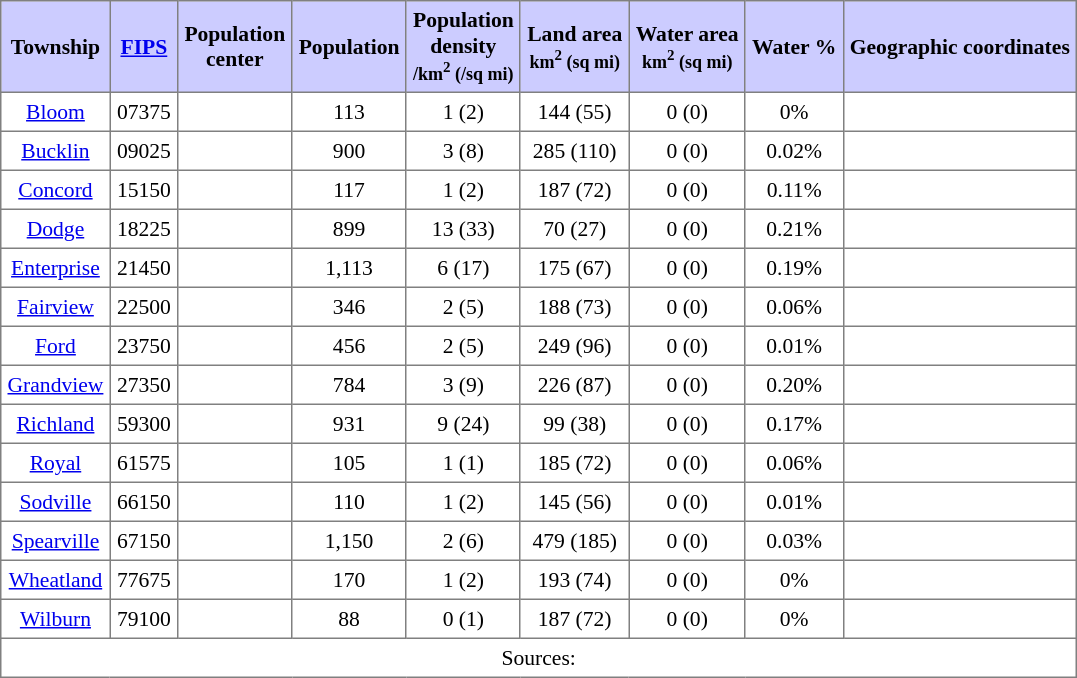<table class="toccolours" border=1 cellspacing=0 cellpadding=4 style="text-align:center; border-collapse:collapse; font-size:90%;">
<tr style="background:#ccccff">
<th>Township</th>
<th><a href='#'>FIPS</a></th>
<th>Population<br>center</th>
<th>Population</th>
<th>Population<br>density<br><small>/km<sup>2</sup> (/sq mi)</small></th>
<th>Land area<br><small>km<sup>2</sup> (sq mi)</small></th>
<th>Water area<br><small>km<sup>2</sup> (sq mi)</small></th>
<th>Water %</th>
<th>Geographic coordinates</th>
</tr>
<tr>
<td><a href='#'>Bloom</a></td>
<td>07375</td>
<td></td>
<td>113</td>
<td>1 (2)</td>
<td>144 (55)</td>
<td>0 (0)</td>
<td>0%</td>
<td></td>
</tr>
<tr>
<td><a href='#'>Bucklin</a></td>
<td>09025</td>
<td></td>
<td>900</td>
<td>3 (8)</td>
<td>285 (110)</td>
<td>0 (0)</td>
<td>0.02%</td>
<td></td>
</tr>
<tr>
<td><a href='#'>Concord</a></td>
<td>15150</td>
<td></td>
<td>117</td>
<td>1 (2)</td>
<td>187 (72)</td>
<td>0 (0)</td>
<td>0.11%</td>
<td></td>
</tr>
<tr>
<td><a href='#'>Dodge</a></td>
<td>18225</td>
<td></td>
<td>899</td>
<td>13 (33)</td>
<td>70 (27)</td>
<td>0 (0)</td>
<td>0.21%</td>
<td></td>
</tr>
<tr>
<td><a href='#'>Enterprise</a></td>
<td>21450</td>
<td></td>
<td>1,113</td>
<td>6 (17)</td>
<td>175 (67)</td>
<td>0 (0)</td>
<td>0.19%</td>
<td></td>
</tr>
<tr>
<td><a href='#'>Fairview</a></td>
<td>22500</td>
<td></td>
<td>346</td>
<td>2 (5)</td>
<td>188 (73)</td>
<td>0 (0)</td>
<td>0.06%</td>
<td></td>
</tr>
<tr>
<td><a href='#'>Ford</a></td>
<td>23750</td>
<td></td>
<td>456</td>
<td>2 (5)</td>
<td>249 (96)</td>
<td>0 (0)</td>
<td>0.01%</td>
<td></td>
</tr>
<tr>
<td><a href='#'>Grandview</a></td>
<td>27350</td>
<td></td>
<td>784</td>
<td>3 (9)</td>
<td>226 (87)</td>
<td>0 (0)</td>
<td>0.20%</td>
<td></td>
</tr>
<tr>
<td><a href='#'>Richland</a></td>
<td>59300</td>
<td></td>
<td>931</td>
<td>9 (24)</td>
<td>99 (38)</td>
<td>0 (0)</td>
<td>0.17%</td>
<td></td>
</tr>
<tr>
<td><a href='#'>Royal</a></td>
<td>61575</td>
<td></td>
<td>105</td>
<td>1 (1)</td>
<td>185 (72)</td>
<td>0 (0)</td>
<td>0.06%</td>
<td></td>
</tr>
<tr>
<td><a href='#'>Sodville</a></td>
<td>66150</td>
<td></td>
<td>110</td>
<td>1 (2)</td>
<td>145 (56)</td>
<td>0 (0)</td>
<td>0.01%</td>
<td></td>
</tr>
<tr>
<td><a href='#'>Spearville</a></td>
<td>67150</td>
<td></td>
<td>1,150</td>
<td>2 (6)</td>
<td>479 (185)</td>
<td>0 (0)</td>
<td>0.03%</td>
<td></td>
</tr>
<tr>
<td><a href='#'>Wheatland</a></td>
<td>77675</td>
<td></td>
<td>170</td>
<td>1 (2)</td>
<td>193 (74)</td>
<td>0 (0)</td>
<td>0%</td>
<td></td>
</tr>
<tr>
<td><a href='#'>Wilburn</a></td>
<td>79100</td>
<td></td>
<td>88</td>
<td>0 (1)</td>
<td>187 (72)</td>
<td>0 (0)</td>
<td>0%</td>
<td></td>
</tr>
<tr>
<td colspan=9>Sources: </td>
</tr>
</table>
